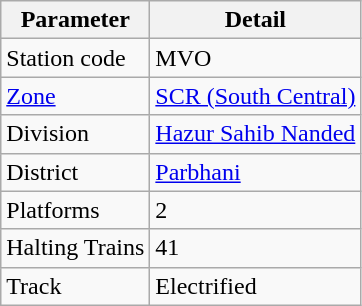<table class="wikitable">
<tr>
<th>Parameter</th>
<th>Detail</th>
</tr>
<tr>
<td>Station code</td>
<td>MVO</td>
</tr>
<tr>
<td><a href='#'>Zone</a></td>
<td><a href='#'>SCR (South Central)</a></td>
</tr>
<tr>
<td>Division</td>
<td><a href='#'>Hazur Sahib Nanded</a></td>
</tr>
<tr>
<td>District</td>
<td><a href='#'>Parbhani</a></td>
</tr>
<tr>
<td>Platforms</td>
<td>2</td>
</tr>
<tr>
<td>Halting Trains</td>
<td>41</td>
</tr>
<tr>
<td>Track</td>
<td>Electrified</td>
</tr>
</table>
